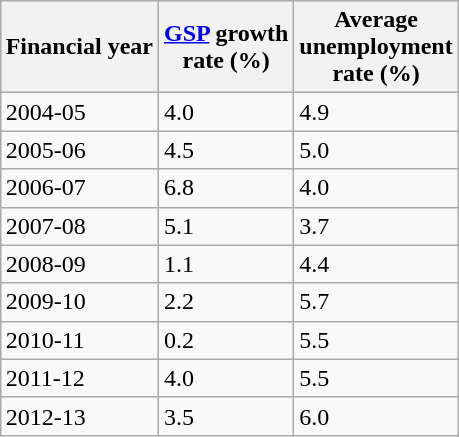<table class="wikitable" border=1 align="right" valign="centre">
<tr>
<th>Financial year</th>
<th><a href='#'>GSP</a> growth<br>rate (%)</th>
<th>Average<br>unemployment<br>rate (%)</th>
</tr>
<tr>
<td>2004-05</td>
<td>4.0</td>
<td>4.9</td>
</tr>
<tr>
<td>2005-06</td>
<td>4.5</td>
<td>5.0</td>
</tr>
<tr>
<td>2006-07</td>
<td>6.8</td>
<td>4.0</td>
</tr>
<tr>
<td>2007-08</td>
<td>5.1</td>
<td>3.7</td>
</tr>
<tr>
<td>2008-09</td>
<td>1.1</td>
<td>4.4</td>
</tr>
<tr>
<td>2009-10</td>
<td>2.2</td>
<td>5.7</td>
</tr>
<tr>
<td>2010-11</td>
<td>0.2</td>
<td>5.5</td>
</tr>
<tr>
<td>2011-12</td>
<td>4.0</td>
<td>5.5</td>
</tr>
<tr>
<td>2012-13</td>
<td>3.5</td>
<td>6.0</td>
</tr>
</table>
